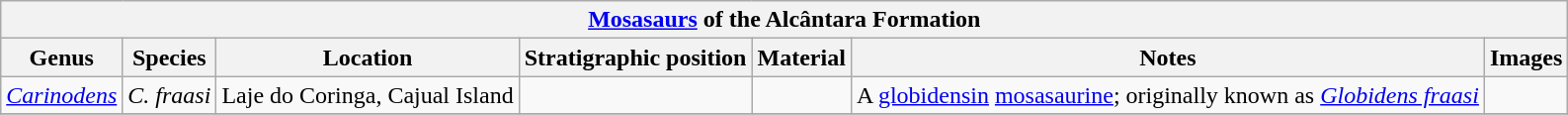<table class="wikitable" align="center">
<tr>
<th colspan="7" align="center"><a href='#'>Mosasaurs</a> of the Alcântara Formation</th>
</tr>
<tr>
<th>Genus</th>
<th>Species</th>
<th>Location</th>
<th>Stratigraphic position</th>
<th>Material</th>
<th>Notes</th>
<th>Images</th>
</tr>
<tr>
<td><em><a href='#'>Carinodens</a></em></td>
<td><em>C. fraasi</em></td>
<td>Laje do Coringa, Cajual Island</td>
<td></td>
<td></td>
<td>A <a href='#'>globidensin</a> <a href='#'>mosasaurine</a>; originally known as <em><a href='#'>Globidens fraasi</a></em></td>
<td></td>
</tr>
<tr>
</tr>
</table>
